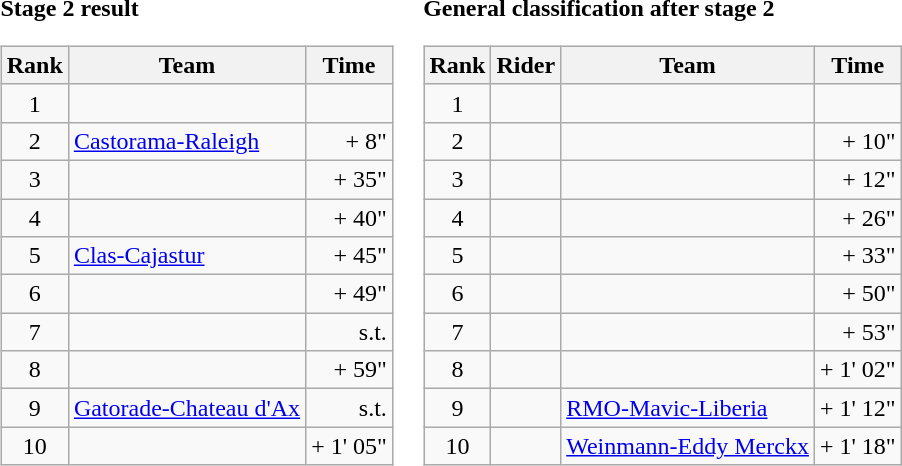<table>
<tr>
<td><strong>Stage 2 result</strong><br><table class="wikitable">
<tr>
<th scope="col">Rank</th>
<th scope="col">Team</th>
<th scope="col">Time</th>
</tr>
<tr>
<td style="text-align:center;">1</td>
<td></td>
<td style="text-align:right;"></td>
</tr>
<tr>
<td style="text-align:center;">2</td>
<td><a href='#'>Castorama-Raleigh</a></td>
<td style="text-align:right;">+ 8"</td>
</tr>
<tr>
<td style="text-align:center;">3</td>
<td></td>
<td style="text-align:right;">+ 35"</td>
</tr>
<tr>
<td style="text-align:center;">4</td>
<td></td>
<td style="text-align:right;">+ 40"</td>
</tr>
<tr>
<td style="text-align:center;">5</td>
<td><a href='#'>Clas-Cajastur</a></td>
<td style="text-align:right;">+ 45"</td>
</tr>
<tr>
<td style="text-align:center;">6</td>
<td></td>
<td style="text-align:right;">+ 49"</td>
</tr>
<tr>
<td style="text-align:center;">7</td>
<td></td>
<td style="text-align:right;">s.t.</td>
</tr>
<tr>
<td style="text-align:center;">8</td>
<td></td>
<td style="text-align:right;">+ 59"</td>
</tr>
<tr>
<td style="text-align:center;">9</td>
<td><a href='#'>Gatorade-Chateau d'Ax</a></td>
<td style="text-align:right;">s.t.</td>
</tr>
<tr>
<td style="text-align:center;">10</td>
<td></td>
<td style="text-align:right;">+ 1' 05"</td>
</tr>
</table>
</td>
<td><strong>General classification after stage 2</strong><br><table class="wikitable">
<tr>
<th scope="col">Rank</th>
<th scope="col">Rider</th>
<th scope="col">Team</th>
<th scope="col">Time</th>
</tr>
<tr>
<td style="text-align:center;">1</td>
<td> </td>
<td></td>
<td style="text-align:right;"></td>
</tr>
<tr>
<td style="text-align:center;">2</td>
<td></td>
<td></td>
<td style="text-align:right;">+ 10"</td>
</tr>
<tr>
<td style="text-align:center;">3</td>
<td></td>
<td></td>
<td style="text-align:right;">+ 12"</td>
</tr>
<tr>
<td style="text-align:center;">4</td>
<td></td>
<td></td>
<td style="text-align:right;">+ 26"</td>
</tr>
<tr>
<td style="text-align:center;">5</td>
<td></td>
<td></td>
<td style="text-align:right;">+ 33"</td>
</tr>
<tr>
<td style="text-align:center;">6</td>
<td></td>
<td></td>
<td style="text-align:right;">+ 50"</td>
</tr>
<tr>
<td style="text-align:center;">7</td>
<td></td>
<td></td>
<td style="text-align:right;">+ 53"</td>
</tr>
<tr>
<td style="text-align:center;">8</td>
<td></td>
<td></td>
<td style="text-align:right;">+ 1' 02"</td>
</tr>
<tr>
<td style="text-align:center;">9</td>
<td></td>
<td><a href='#'>RMO-Mavic-Liberia</a></td>
<td style="text-align:right;">+ 1' 12"</td>
</tr>
<tr>
<td style="text-align:center;">10</td>
<td></td>
<td><a href='#'>Weinmann-Eddy Merckx</a></td>
<td style="text-align:right;">+ 1' 18"</td>
</tr>
</table>
</td>
</tr>
</table>
